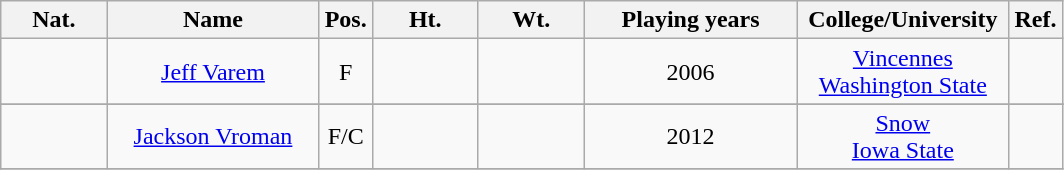<table class="wikitable" style="text-align:center;">
<tr>
<th scope="col" width="10%">Nat.</th>
<th scope="col" width="20%">Name</th>
<th scope="col" width="5%">Pos.</th>
<th scope="col" width="10%">Ht.</th>
<th scope="col" width="10%">Wt.</th>
<th scope="col" width="20%">Playing years</th>
<th scope="col" width="20%">College/University</th>
<th scope="col" width="5%">Ref.</th>
</tr>
<tr>
<td></td>
<td><a href='#'>Jeff Varem</a></td>
<td>F</td>
<td></td>
<td></td>
<td>2006</td>
<td><a href='#'>Vincennes</a><br><a href='#'>Washington State</a></td>
<td></td>
</tr>
<tr>
</tr>
<tr>
<td> </td>
<td><a href='#'>Jackson Vroman</a></td>
<td>F/C</td>
<td></td>
<td></td>
<td>2012</td>
<td><a href='#'>Snow</a><br><a href='#'>Iowa State</a></td>
<td></td>
</tr>
<tr>
</tr>
</table>
